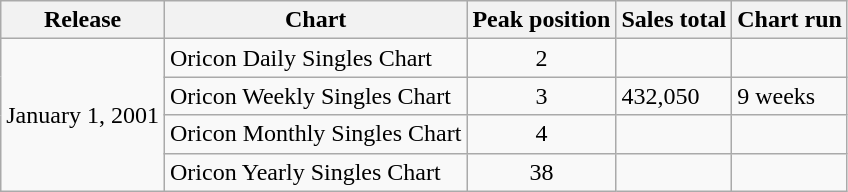<table class="wikitable">
<tr>
<th>Release</th>
<th>Chart</th>
<th>Peak position</th>
<th>Sales total</th>
<th>Chart run</th>
</tr>
<tr>
<td rowspan="4">January 1, 2001</td>
<td>Oricon Daily Singles Chart</td>
<td align="center">2</td>
<td></td>
<td></td>
</tr>
<tr>
<td>Oricon Weekly Singles Chart</td>
<td align="center">3</td>
<td>432,050</td>
<td>9 weeks</td>
</tr>
<tr>
<td>Oricon Monthly Singles Chart</td>
<td align="center">4</td>
<td></td>
<td></td>
</tr>
<tr>
<td>Oricon Yearly Singles Chart</td>
<td align="center">38</td>
<td></td>
<td></td>
</tr>
</table>
